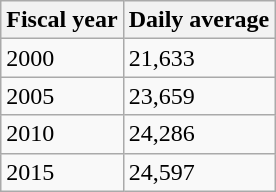<table class="wikitable">
<tr>
<th>Fiscal year</th>
<th>Daily average</th>
</tr>
<tr>
<td>2000</td>
<td>21,633</td>
</tr>
<tr>
<td>2005</td>
<td>23,659</td>
</tr>
<tr>
<td>2010</td>
<td>24,286</td>
</tr>
<tr>
<td>2015</td>
<td>24,597</td>
</tr>
</table>
